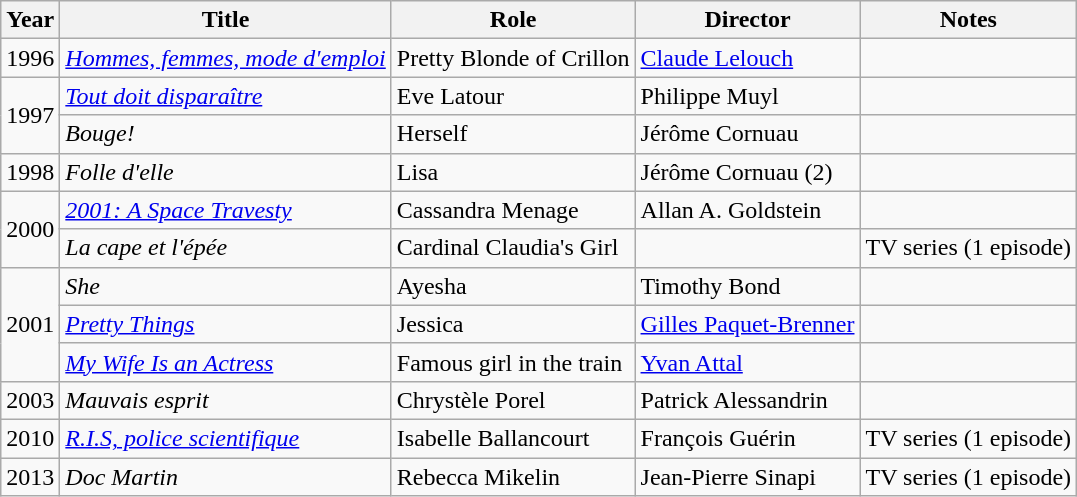<table class="wikitable sortable">
<tr>
<th>Year</th>
<th>Title</th>
<th>Role</th>
<th>Director</th>
<th class="unsortable">Notes</th>
</tr>
<tr>
<td>1996</td>
<td><em><a href='#'>Hommes, femmes, mode d'emploi</a></em></td>
<td>Pretty Blonde of Crillon</td>
<td><a href='#'>Claude Lelouch</a></td>
<td></td>
</tr>
<tr>
<td rowspan=2>1997</td>
<td><em><a href='#'>Tout doit disparaître</a></em></td>
<td>Eve Latour</td>
<td>Philippe Muyl</td>
<td></td>
</tr>
<tr>
<td><em>Bouge!</em></td>
<td>Herself</td>
<td>Jérôme Cornuau</td>
<td></td>
</tr>
<tr>
<td>1998</td>
<td><em>Folle d'elle</em></td>
<td>Lisa</td>
<td>Jérôme Cornuau (2)</td>
<td></td>
</tr>
<tr>
<td rowspan=2>2000</td>
<td><em><a href='#'>2001: A Space Travesty</a></em></td>
<td>Cassandra Menage</td>
<td>Allan A. Goldstein</td>
<td></td>
</tr>
<tr>
<td><em>La cape et l'épée</em></td>
<td>Cardinal Claudia's Girl</td>
<td></td>
<td>TV series (1 episode)</td>
</tr>
<tr>
<td rowspan=3>2001</td>
<td><em>She</em></td>
<td>Ayesha</td>
<td>Timothy Bond</td>
<td></td>
</tr>
<tr>
<td><em><a href='#'>Pretty Things</a></em></td>
<td>Jessica</td>
<td><a href='#'>Gilles Paquet-Brenner</a></td>
<td></td>
</tr>
<tr>
<td><em><a href='#'>My Wife Is an Actress</a></em></td>
<td>Famous girl in the train</td>
<td><a href='#'>Yvan Attal</a></td>
<td></td>
</tr>
<tr>
<td>2003</td>
<td><em>Mauvais esprit</em></td>
<td>Chrystèle Porel</td>
<td>Patrick Alessandrin</td>
<td></td>
</tr>
<tr>
<td>2010</td>
<td><em><a href='#'>R.I.S, police scientifique</a></em></td>
<td>Isabelle Ballancourt</td>
<td>François Guérin</td>
<td>TV series (1 episode)</td>
</tr>
<tr>
<td>2013</td>
<td><em>Doc Martin</em></td>
<td>Rebecca Mikelin</td>
<td>Jean-Pierre Sinapi</td>
<td>TV series (1 episode)</td>
</tr>
</table>
